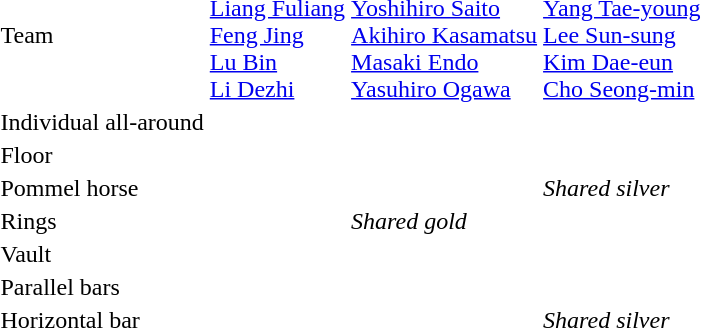<table>
<tr>
<td>Team</td>
<td><br><a href='#'>Liang Fuliang</a><br><a href='#'>Feng Jing</a><br><a href='#'>Lu Bin</a><br><a href='#'>Li Dezhi</a></td>
<td><br><a href='#'>Yoshihiro Saito</a><br><a href='#'>Akihiro Kasamatsu</a><br><a href='#'>Masaki Endo</a><br><a href='#'>Yasuhiro Ogawa</a></td>
<td><br><a href='#'>Yang Tae-young</a><br><a href='#'>Lee Sun-sung</a><br><a href='#'>Kim Dae-eun</a><br><a href='#'>Cho Seong-min</a></td>
</tr>
<tr>
<td>Individual all-around</td>
<td></td>
<td></td>
<td></td>
</tr>
<tr>
<td>Floor</td>
<td></td>
<td></td>
<td></td>
</tr>
<tr>
<td rowspan=2>Pommel horse</td>
<td rowspan=2></td>
<td></td>
<td rowspan=2><em>Shared silver</em></td>
</tr>
<tr>
<td></td>
</tr>
<tr>
<td rowspan=2>Rings</td>
<td></td>
<td rowspan=2><em>Shared gold</em></td>
<td rowspan=2></td>
</tr>
<tr>
<td></td>
</tr>
<tr>
<td>Vault</td>
<td></td>
<td></td>
<td></td>
</tr>
<tr>
<td>Parallel bars</td>
<td></td>
<td></td>
<td></td>
</tr>
<tr>
<td rowspan=2>Horizontal bar</td>
<td rowspan=2></td>
<td></td>
<td rowspan=2><em>Shared silver</em></td>
</tr>
<tr>
<td></td>
</tr>
</table>
